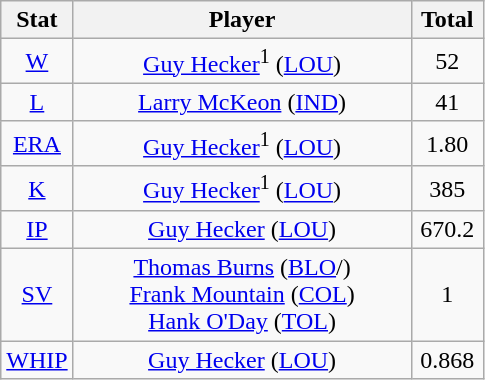<table class="wikitable" style="text-align:center;">
<tr>
<th style="width:15%;">Stat</th>
<th>Player</th>
<th style="width:15%;">Total</th>
</tr>
<tr>
<td><a href='#'>W</a></td>
<td><a href='#'>Guy Hecker</a><sup>1</sup> (<a href='#'>LOU</a>)</td>
<td>52</td>
</tr>
<tr>
<td><a href='#'>L</a></td>
<td><a href='#'>Larry McKeon</a> (<a href='#'>IND</a>)</td>
<td>41</td>
</tr>
<tr>
<td><a href='#'>ERA</a></td>
<td><a href='#'>Guy Hecker</a><sup>1</sup> (<a href='#'>LOU</a>)</td>
<td>1.80</td>
</tr>
<tr>
<td><a href='#'>K</a></td>
<td><a href='#'>Guy Hecker</a><sup>1</sup> (<a href='#'>LOU</a>)</td>
<td>385</td>
</tr>
<tr>
<td><a href='#'>IP</a></td>
<td><a href='#'>Guy Hecker</a> (<a href='#'>LOU</a>)</td>
<td>670.2</td>
</tr>
<tr>
<td><a href='#'>SV</a></td>
<td><a href='#'>Thomas Burns</a> (<a href='#'>BLO</a>/)<br><a href='#'>Frank Mountain</a> (<a href='#'>COL</a>)<br><a href='#'>Hank O'Day</a> (<a href='#'>TOL</a>)</td>
<td>1</td>
</tr>
<tr>
<td><a href='#'>WHIP</a></td>
<td><a href='#'>Guy Hecker</a> (<a href='#'>LOU</a>)</td>
<td>0.868</td>
</tr>
</table>
